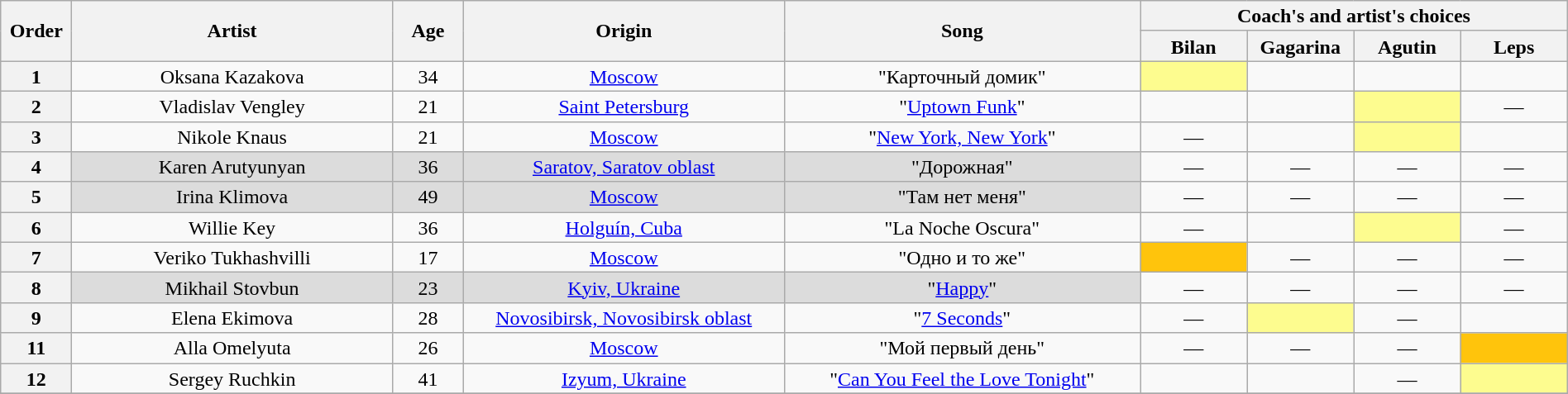<table class="wikitable" style="text-align:center; line-height:17px; width:100%;">
<tr>
<th scope="col" rowspan="2" style="width:04%;">Order</th>
<th scope="col" rowspan="2" style="width:18%;">Artist</th>
<th scope="col" rowspan="2" style="width:04%;">Age</th>
<th scope="col" rowspan="2" style="width:18%;">Origin</th>
<th scope="col" rowspan="2" style="width:20%;">Song</th>
<th scope="col" colspan="4" style="width:24%;">Coach's and artist's choices</th>
</tr>
<tr>
<th style="width:06%;">Bilan</th>
<th style="width:06%;">Gagarina</th>
<th style="width:06%;">Agutin</th>
<th style="width:06%;">Leps</th>
</tr>
<tr>
<th>1</th>
<td>Oksana Kazakova</td>
<td>34</td>
<td><a href='#'>Moscow</a></td>
<td>"Карточный домик"</td>
<td style="background:#fdfc8f;"><strong></strong></td>
<td><strong></strong></td>
<td><strong></strong></td>
<td><strong></strong></td>
</tr>
<tr>
<th>2</th>
<td>Vladislav Vengley</td>
<td>21</td>
<td><a href='#'>Saint Petersburg</a></td>
<td>"<a href='#'>Uptown Funk</a>"</td>
<td><strong></strong></td>
<td><strong></strong></td>
<td style="background:#fdfc8f;"><strong></strong></td>
<td>—</td>
</tr>
<tr>
<th>3</th>
<td>Nikole Knaus</td>
<td>21</td>
<td><a href='#'>Moscow</a></td>
<td>"<a href='#'>New York, New York</a>"</td>
<td>—</td>
<td><strong></strong></td>
<td style="background:#fdfc8f;"><strong></strong></td>
<td><strong></strong></td>
</tr>
<tr>
<th>4</th>
<td style="background:#DCDCDC;">Karen Arutyunyan</td>
<td style="background:#DCDCDC;">36</td>
<td style="background:#DCDCDC;"><a href='#'>Saratov, Saratov oblast</a></td>
<td style="background:#DCDCDC;">"Дорожная"</td>
<td>—</td>
<td>—</td>
<td>—</td>
<td>—</td>
</tr>
<tr>
<th>5</th>
<td style="background:#DCDCDC;">Irina Klimova</td>
<td style="background:#DCDCDC;">49</td>
<td style="background:#DCDCDC;"><a href='#'>Moscow</a></td>
<td style="background:#DCDCDC;">"Там нет меня"</td>
<td>—</td>
<td>—</td>
<td>—</td>
<td>—</td>
</tr>
<tr>
<th>6</th>
<td>Willie Key</td>
<td>36</td>
<td><a href='#'>Holguín, Cuba</a></td>
<td>"La Noche Oscura"</td>
<td>—</td>
<td><strong></strong></td>
<td style="background:#fdfc8f;"><strong></strong></td>
<td>—</td>
</tr>
<tr>
<th>7</th>
<td>Veriko Tukhashvilli</td>
<td>17</td>
<td><a href='#'>Moscow</a></td>
<td>"Одно и то же"</td>
<td style="background:#FFC40C;"><strong></strong></td>
<td>—</td>
<td>—</td>
<td>—</td>
</tr>
<tr>
<th>8</th>
<td style="background:#DCDCDC;">Mikhail Stovbun</td>
<td style="background:#DCDCDC;">23</td>
<td style="background:#DCDCDC;"><a href='#'>Kyiv, Ukraine</a></td>
<td style="background:#DCDCDC;">"<a href='#'>Happy</a>"</td>
<td>—</td>
<td>—</td>
<td>—</td>
<td>—</td>
</tr>
<tr>
<th>9</th>
<td>Elena Ekimova</td>
<td>28</td>
<td><a href='#'>Novosibirsk, Novosibirsk oblast</a></td>
<td>"<a href='#'>7 Seconds</a>"</td>
<td>—</td>
<td style="background:#fdfc8f;"><strong></strong></td>
<td>—</td>
<td><strong></strong></td>
</tr>
<tr>
<th>11</th>
<td>Alla Omelyuta</td>
<td>26</td>
<td><a href='#'>Moscow</a></td>
<td>"Мой первый день"</td>
<td>—</td>
<td>—</td>
<td>—</td>
<td style="background:#FFC40C;"><strong></strong></td>
</tr>
<tr>
<th>12</th>
<td>Sergey Ruchkin</td>
<td>41</td>
<td><a href='#'>Izyum, Ukraine</a></td>
<td>"<a href='#'>Can You Feel the Love Tonight</a>"</td>
<td><strong></strong></td>
<td><strong></strong></td>
<td>—</td>
<td style="background:#fdfc8f;"><strong></strong></td>
</tr>
<tr>
</tr>
</table>
